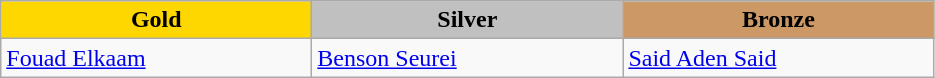<table class="wikitable" style="text-align:left">
<tr align="center">
<td width=200 bgcolor=gold><strong>Gold</strong></td>
<td width=200 bgcolor=silver><strong>Silver</strong></td>
<td width=200 bgcolor=CC9966><strong>Bronze</strong></td>
</tr>
<tr>
<td><a href='#'>Fouad Elkaam</a><br><em></em></td>
<td><a href='#'>Benson Seurei</a><br><em></em></td>
<td><a href='#'>Said Aden Said</a><br><em></em></td>
</tr>
</table>
